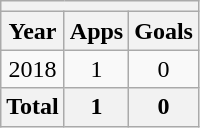<table class="wikitable" style="text-align:center">
<tr>
<th colspan=3></th>
</tr>
<tr>
<th>Year</th>
<th>Apps</th>
<th>Goals</th>
</tr>
<tr>
<td>2018</td>
<td>1</td>
<td>0</td>
</tr>
<tr>
<th>Total</th>
<th>1</th>
<th>0</th>
</tr>
</table>
